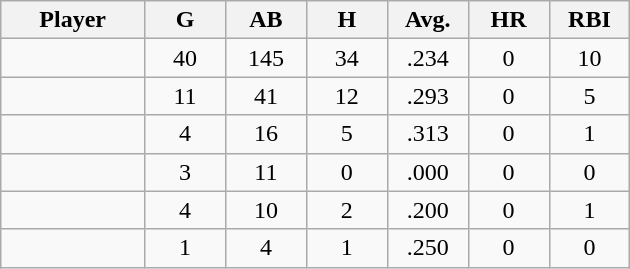<table class="wikitable sortable">
<tr>
<th bgcolor="#DDDDFF" width="16%">Player</th>
<th bgcolor="#DDDDFF" width="9%">G</th>
<th bgcolor="#DDDDFF" width="9%">AB</th>
<th bgcolor="#DDDDFF" width="9%">H</th>
<th bgcolor="#DDDDFF" width="9%">Avg.</th>
<th bgcolor="#DDDDFF" width="9%">HR</th>
<th bgcolor="#DDDDFF" width="9%">RBI</th>
</tr>
<tr align="center">
<td></td>
<td>40</td>
<td>145</td>
<td>34</td>
<td>.234</td>
<td>0</td>
<td>10</td>
</tr>
<tr align="center">
<td></td>
<td>11</td>
<td>41</td>
<td>12</td>
<td>.293</td>
<td>0</td>
<td>5</td>
</tr>
<tr align="center">
<td></td>
<td>4</td>
<td>16</td>
<td>5</td>
<td>.313</td>
<td>0</td>
<td>1</td>
</tr>
<tr align="center">
<td></td>
<td>3</td>
<td>11</td>
<td>0</td>
<td>.000</td>
<td>0</td>
<td>0</td>
</tr>
<tr align="center">
<td></td>
<td>4</td>
<td>10</td>
<td>2</td>
<td>.200</td>
<td>0</td>
<td>1</td>
</tr>
<tr align="center">
<td></td>
<td>1</td>
<td>4</td>
<td>1</td>
<td>.250</td>
<td>0</td>
<td>0</td>
</tr>
</table>
